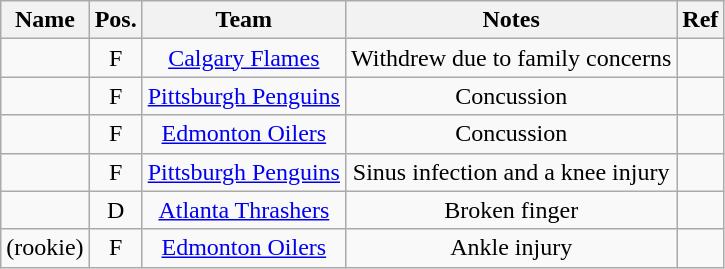<table class="wikitable sortable" style="text-align:center">
<tr>
<th>Name</th>
<th>Pos.</th>
<th>Team</th>
<th>Notes</th>
<th>Ref</th>
</tr>
<tr>
<td></td>
<td>F</td>
<td><a href='#'>Calgary Flames</a></td>
<td>Withdrew due to family concerns</td>
<td></td>
</tr>
<tr>
<td></td>
<td>F</td>
<td><a href='#'>Pittsburgh Penguins</a></td>
<td>Concussion</td>
<td></td>
</tr>
<tr>
<td></td>
<td>F</td>
<td><a href='#'>Edmonton Oilers</a></td>
<td>Concussion</td>
<td></td>
</tr>
<tr>
<td></td>
<td>F</td>
<td><a href='#'>Pittsburgh Penguins</a></td>
<td>Sinus infection and a knee injury</td>
<td></td>
</tr>
<tr>
<td></td>
<td>D</td>
<td><a href='#'>Atlanta Thrashers</a></td>
<td>Broken finger</td>
<td></td>
</tr>
<tr>
<td> (rookie)</td>
<td>F</td>
<td><a href='#'>Edmonton Oilers</a></td>
<td>Ankle injury</td>
<td></td>
</tr>
</table>
